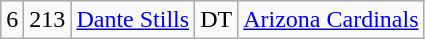<table class="wikitable" style="text-align:center">
<tr>
<td>6</td>
<td>213</td>
<td><a href='#'>Dante Stills</a></td>
<td>DT</td>
<td><a href='#'>Arizona Cardinals</a></td>
</tr>
</table>
